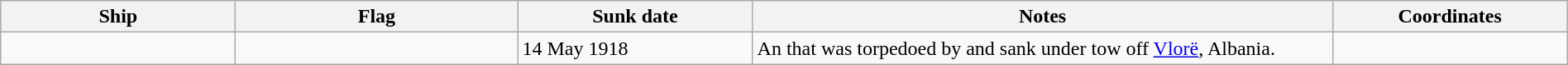<table class=wikitable | style = "width:100%">
<tr>
<th style="width:15%">Ship</th>
<th style="width:18%">Flag</th>
<th style="width:15%">Sunk date</th>
<th style="width:37%">Notes</th>
<th style="width:15%">Coordinates</th>
</tr>
<tr>
<td></td>
<td></td>
<td>14 May 1918</td>
<td>An  that was torpedoed by  and sank under tow off <a href='#'>Vlorë</a>, Albania.</td>
<td></td>
</tr>
</table>
